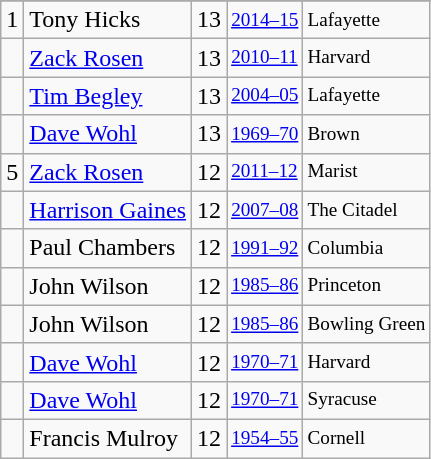<table class="wikitable">
<tr>
</tr>
<tr>
<td>1</td>
<td>Tony Hicks</td>
<td>13</td>
<td style="font-size:80%;"><a href='#'>2014–15</a></td>
<td style="font-size:80%;">Lafayette</td>
</tr>
<tr>
<td></td>
<td><a href='#'>Zack Rosen</a></td>
<td>13</td>
<td style="font-size:80%;"><a href='#'>2010–11</a></td>
<td style="font-size:80%;">Harvard</td>
</tr>
<tr>
<td></td>
<td><a href='#'>Tim Begley</a></td>
<td>13</td>
<td style="font-size:80%;"><a href='#'>2004–05</a></td>
<td style="font-size:80%;">Lafayette</td>
</tr>
<tr>
<td></td>
<td><a href='#'>Dave Wohl</a></td>
<td>13</td>
<td style="font-size:80%;"><a href='#'>1969–70</a></td>
<td style="font-size:80%;">Brown</td>
</tr>
<tr>
<td>5</td>
<td><a href='#'>Zack Rosen</a></td>
<td>12</td>
<td style="font-size:80%;"><a href='#'>2011–12</a></td>
<td style="font-size:80%;">Marist</td>
</tr>
<tr>
<td></td>
<td><a href='#'>Harrison Gaines</a></td>
<td>12</td>
<td style="font-size:80%;"><a href='#'>2007–08</a></td>
<td style="font-size:80%;">The Citadel</td>
</tr>
<tr>
<td></td>
<td>Paul Chambers</td>
<td>12</td>
<td style="font-size:80%;"><a href='#'>1991–92</a></td>
<td style="font-size:80%;">Columbia</td>
</tr>
<tr>
<td></td>
<td>John Wilson</td>
<td>12</td>
<td style="font-size:80%;"><a href='#'>1985–86</a></td>
<td style="font-size:80%;">Princeton</td>
</tr>
<tr>
<td></td>
<td>John Wilson</td>
<td>12</td>
<td style="font-size:80%;"><a href='#'>1985–86</a></td>
<td style="font-size:80%;">Bowling Green</td>
</tr>
<tr>
<td></td>
<td><a href='#'>Dave Wohl</a></td>
<td>12</td>
<td style="font-size:80%;"><a href='#'>1970–71</a></td>
<td style="font-size:80%;">Harvard</td>
</tr>
<tr>
<td></td>
<td><a href='#'>Dave Wohl</a></td>
<td>12</td>
<td style="font-size:80%;"><a href='#'>1970–71</a></td>
<td style="font-size:80%;">Syracuse</td>
</tr>
<tr>
<td></td>
<td>Francis Mulroy</td>
<td>12</td>
<td style="font-size:80%;"><a href='#'>1954–55</a></td>
<td style="font-size:80%;">Cornell</td>
</tr>
</table>
